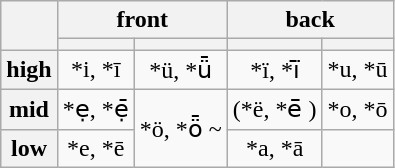<table class="wikitable" style="text-align:center;">
<tr>
<th rowspan="2"></th>
<th colspan="2">front</th>
<th colspan="2">back</th>
</tr>
<tr>
<th></th>
<th></th>
<th></th>
<th></th>
</tr>
<tr>
<th>high</th>
<td>*i, *ī </td>
<td>*ü, *ǖ </td>
<td>*ï, *ï̄ </td>
<td>*u, *ū </td>
</tr>
<tr>
<th>mid</th>
<td>*ẹ, *ẹ̄ </td>
<td rowspan="2">*ö, *ȫ ~</td>
<td>(*ë, *ë̄ )</td>
<td>*o, *ō </td>
</tr>
<tr>
<th>low</th>
<td>*e, *ē </td>
<td>*a, *ā </td>
</tr>
</table>
